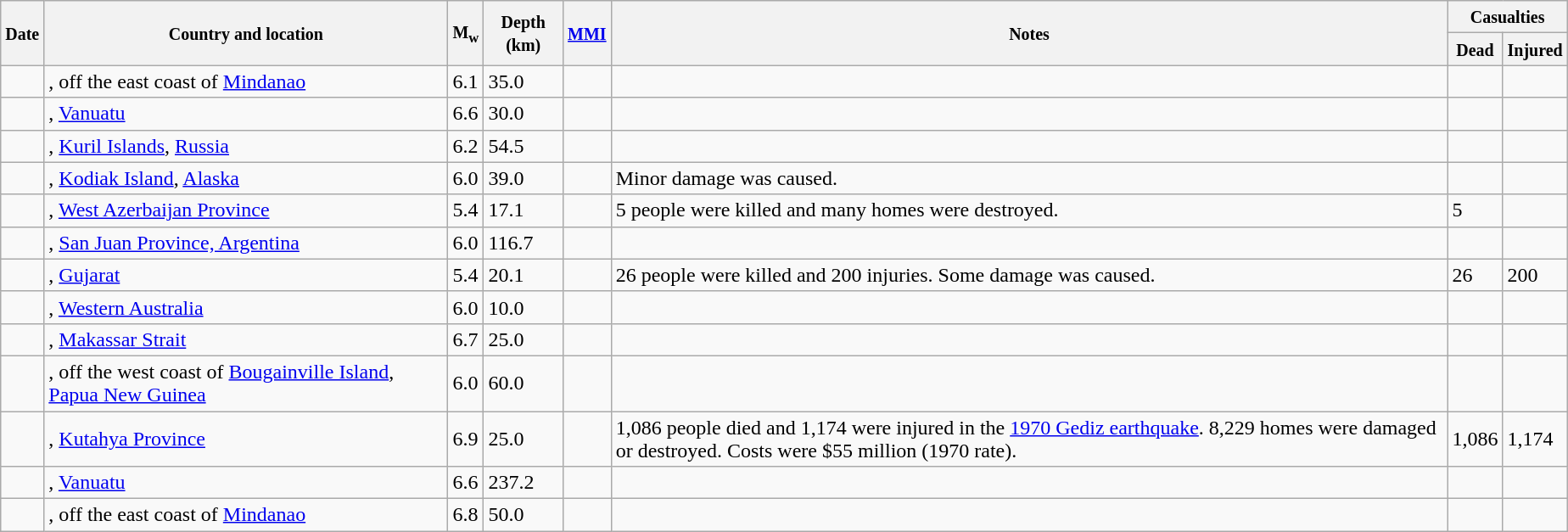<table class="wikitable sortable sort-under" style="border:1px black; margin-left:1em;">
<tr>
<th rowspan="2"><small>Date</small></th>
<th rowspan="2" style="width: 310px"><small>Country and location</small></th>
<th rowspan="2"><small>M<sub>w</sub></small></th>
<th rowspan="2"><small>Depth (km)</small></th>
<th rowspan="2"><small><a href='#'>MMI</a></small></th>
<th rowspan="2" class="unsortable"><small>Notes</small></th>
<th colspan="2"><small>Casualties</small></th>
</tr>
<tr>
<th><small>Dead</small></th>
<th><small>Injured</small></th>
</tr>
<tr>
<td></td>
<td>, off the east coast of <a href='#'>Mindanao</a></td>
<td>6.1</td>
<td>35.0</td>
<td></td>
<td></td>
<td></td>
<td></td>
</tr>
<tr>
<td></td>
<td>, <a href='#'>Vanuatu</a></td>
<td>6.6</td>
<td>30.0</td>
<td></td>
<td></td>
<td></td>
<td></td>
</tr>
<tr>
<td></td>
<td>, <a href='#'>Kuril Islands</a>, <a href='#'>Russia</a></td>
<td>6.2</td>
<td>54.5</td>
<td></td>
<td></td>
<td></td>
<td></td>
</tr>
<tr>
<td></td>
<td>, <a href='#'>Kodiak Island</a>, <a href='#'>Alaska</a></td>
<td>6.0</td>
<td>39.0</td>
<td></td>
<td>Minor damage was caused.</td>
<td></td>
<td></td>
</tr>
<tr>
<td></td>
<td>, <a href='#'>West Azerbaijan Province</a></td>
<td>5.4</td>
<td>17.1</td>
<td></td>
<td>5 people were killed and many homes were destroyed.</td>
<td>5</td>
<td></td>
</tr>
<tr>
<td></td>
<td>, <a href='#'>San Juan Province, Argentina</a></td>
<td>6.0</td>
<td>116.7</td>
<td></td>
<td></td>
<td></td>
<td></td>
</tr>
<tr>
<td></td>
<td>, <a href='#'>Gujarat</a></td>
<td>5.4</td>
<td>20.1</td>
<td></td>
<td>26 people were killed and 200 injuries. Some damage was caused.</td>
<td>26</td>
<td>200</td>
</tr>
<tr>
<td></td>
<td>, <a href='#'>Western Australia</a></td>
<td>6.0</td>
<td>10.0</td>
<td></td>
<td></td>
<td></td>
<td></td>
</tr>
<tr>
<td></td>
<td>, <a href='#'>Makassar Strait</a></td>
<td>6.7</td>
<td>25.0</td>
<td></td>
<td></td>
<td></td>
<td></td>
</tr>
<tr>
<td></td>
<td>, off the west coast of <a href='#'>Bougainville Island</a>, <a href='#'>Papua New Guinea</a></td>
<td>6.0</td>
<td>60.0</td>
<td></td>
<td></td>
<td></td>
<td></td>
</tr>
<tr>
<td></td>
<td>, <a href='#'>Kutahya Province</a></td>
<td>6.9</td>
<td>25.0</td>
<td></td>
<td>1,086 people died and 1,174 were injured in the <a href='#'>1970 Gediz earthquake</a>. 8,229 homes were damaged or destroyed. Costs were $55 million (1970 rate).</td>
<td>1,086</td>
<td>1,174</td>
</tr>
<tr>
<td></td>
<td>, <a href='#'>Vanuatu</a></td>
<td>6.6</td>
<td>237.2</td>
<td></td>
<td></td>
<td></td>
<td></td>
</tr>
<tr>
<td></td>
<td>, off the east coast of <a href='#'>Mindanao</a></td>
<td>6.8</td>
<td>50.0</td>
<td></td>
<td></td>
<td></td>
<td></td>
</tr>
</table>
